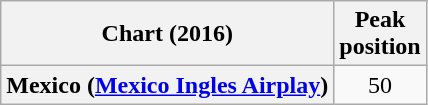<table class="wikitable plainrowheaders">
<tr>
<th scope="col">Chart (2016)</th>
<th scope="col">Peak<br>position</th>
</tr>
<tr>
<th scope="row">Mexico (<a href='#'>Mexico Ingles Airplay</a>)</th>
<td align="center">50</td>
</tr>
</table>
